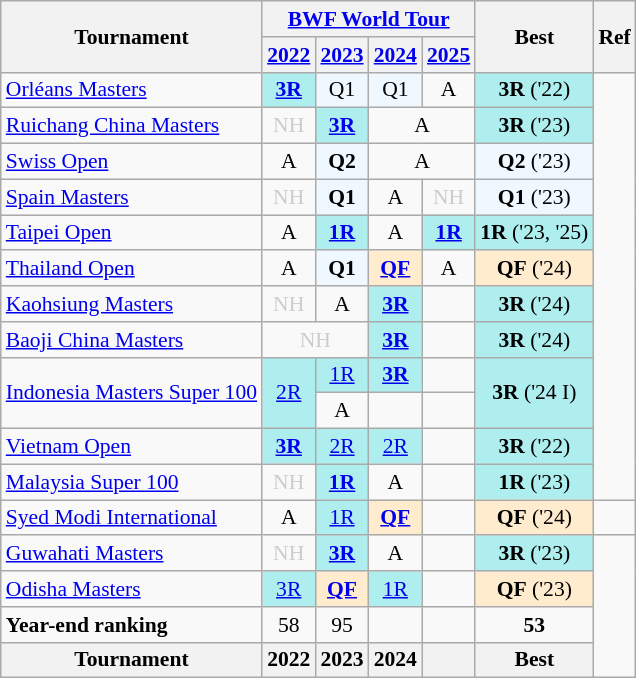<table style='font-size: 90%; text-align:center;' class='wikitable'>
<tr>
<th rowspan="2">Tournament</th>
<th colspan="4"><a href='#'>BWF World Tour</a></th>
<th rowspan="2">Best</th>
<th rowspan="2">Ref</th>
</tr>
<tr>
<th><a href='#'>2022</a></th>
<th><a href='#'>2023</a></th>
<th><a href='#'>2024</a></th>
<th><a href='#'>2025</a></th>
</tr>
<tr>
<td align=left><a href='#'>Orléans Masters</a></td>
<td bgcolor=AFEEEE><a href='#'><strong>3R</strong></a></td>
<td 2023; bgcolor=F0F8FF>Q1</td>
<td 2024; bgcolor=F0F8FF>Q1</td>
<td>A</td>
<td bgcolor="AFEEEE"><strong>3R</strong> ('22)</td>
</tr>
<tr>
<td align=left><a href='#'>Ruichang China Masters</a></td>
<td style=color:#ccc>NH</td>
<td bgcolor=AFEEEE><a href='#'><strong>3R</strong></a></td>
<td colspan="2">A</td>
<td bgcolor="AFEEEE"><strong>3R</strong> ('23)</td>
</tr>
<tr>
<td align=left><a href='#'>Swiss Open</a></td>
<td>A</td>
<td 2023; bgcolor=F0F8FF><strong>Q2</strong></td>
<td colspan="2">A</td>
<td bgcolor="F0F8FF"><strong>Q2</strong> ('23)</td>
</tr>
<tr>
<td align=left><a href='#'>Spain Masters</a></td>
<td 2022; style=color:#ccc>NH</td>
<td 2023; bgcolor=F0F8FF><strong>Q1</strong></td>
<td>A</td>
<td 2025; style=color:#ccc>NH</td>
<td bgcolor="F0F8FF"><strong>Q1</strong> ('23)</td>
</tr>
<tr>
<td align=left><a href='#'>Taipei Open</a></td>
<td>A</td>
<td bgcolor=AFEEEE><a href='#'><strong>1R</strong></a></td>
<td>A</td>
<td bgcolor=AFEEEE><strong><a href='#'>1R</a></strong></td>
<td bgcolor="AFEEEE"><strong>1R</strong> ('23, '25)</td>
</tr>
<tr>
<td align=left><a href='#'>Thailand Open</a></td>
<td>A</td>
<td 2023; bgcolor=F0F8FF><strong>Q1</strong></td>
<td bgcolor=FFEBCD><strong><a href='#'>QF</a></strong></td>
<td>A</td>
<td bgcolor="FFEBCD"><strong>QF</strong> ('24)</td>
</tr>
<tr>
<td align=left><a href='#'>Kaohsiung Masters</a></td>
<td style=color:#ccc>NH</td>
<td>A</td>
<td bgcolor=AFEEEE><a href='#'><strong>3R</strong></a></td>
<td></td>
<td bgcolor="AFEEEE"><strong>3R</strong> ('24)</td>
</tr>
<tr>
<td align=left><a href='#'>Baoji China Masters</a></td>
<td colspan="2" style=color:#ccc>NH</td>
<td bgcolor=AFEEEE><a href='#'><strong>3R</strong></a></td>
<td></td>
<td bgcolor="AFEEEE"><strong>3R</strong> ('24)</td>
</tr>
<tr>
<td rowspan="2" align=left><a href='#'>Indonesia Masters Super 100</a></td>
<td rowspan="2" bgcolor=AFEEEE><a href='#'>2R</a></td>
<td bgcolor=AFEEEE><a href='#'>1R</a></td>
<td bgcolor=AFEEEE><strong><a href='#'>3R</a></strong></td>
<td></td>
<td rowspan="2" bgcolor="AFEEEE"><strong>3R</strong> ('24 I)</td>
</tr>
<tr>
<td>A</td>
<td></td>
<td></td>
</tr>
<tr>
<td align=left><a href='#'>Vietnam Open</a></td>
<td bgcolor=AFEEEE><a href='#'><strong>3R</strong></a></td>
<td bgcolor=AFEEEE><a href='#'>2R</a></td>
<td bgcolor=AFEEEE><a href='#'>2R</a></td>
<td></td>
<td bgcolor="AFEEEE"><strong>3R</strong> ('22)</td>
</tr>
<tr>
<td align=left><a href='#'>Malaysia Super 100</a></td>
<td style=color:#ccc>NH</td>
<td bgcolor=AFEEEE><strong><a href='#'>1R</a></strong></td>
<td>A</td>
<td></td>
<td bgcolor="AFEEEE"><strong>1R</strong> ('23)</td>
</tr>
<tr>
<td align=left><a href='#'>Syed Modi International</a></td>
<td>A</td>
<td bgcolor=AFEEEE><a href='#'>1R</a></td>
<td bgcolor=FFEBCD><strong><a href='#'>QF</a></strong></td>
<td></td>
<td bgcolor="FFEBCD"><strong>QF</strong> ('24)</td>
<td></td>
</tr>
<tr>
<td align=left><a href='#'>Guwahati Masters</a></td>
<td style=color:#ccc>NH</td>
<td bgcolor=AFEEEE><strong><a href='#'>3R</a></strong></td>
<td>A</td>
<td></td>
<td bgcolor="AFEEEE"><strong>3R</strong> ('23)</td>
</tr>
<tr>
<td align=left><a href='#'>Odisha Masters</a></td>
<td bgcolor=AFEEEE><a href='#'>3R</a></td>
<td bgcolor=FFEBCD><strong><a href='#'>QF</a></strong></td>
<td bgcolor=AFEEEE><a href='#'>1R</a></td>
<td></td>
<td bgcolor="FFEBCD"><strong>QF</strong> ('23)</td>
</tr>
<tr>
<td align=left><strong>Year-end ranking</strong></td>
<td>58</td>
<td>95</td>
<td></td>
<td></td>
<td><strong>53</strong></td>
</tr>
<tr>
<th>Tournament</th>
<th>2022</th>
<th>2023</th>
<th>2024</th>
<th></th>
<th>Best</th>
</tr>
</table>
